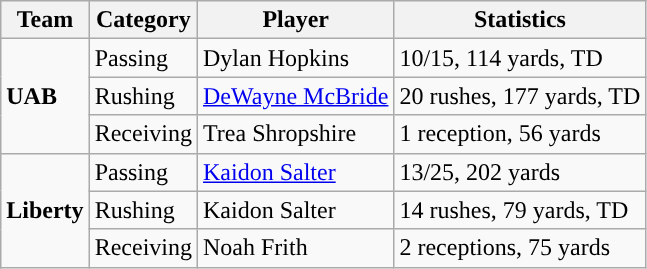<table class="wikitable" style="float: left;">
<tr>
<th>Team</th>
<th>Category</th>
<th>Player</th>
<th>Statistics</th>
</tr>
<tr>
<td rowspan=3><strong>UAB</strong></td>
<td>Passing</td>
<td>Dylan Hopkins</td>
<td>10/15, 114 yards, TD</td>
</tr>
<tr>
<td>Rushing</td>
<td><a href='#'>DeWayne McBride</a></td>
<td>20 rushes, 177 yards, TD</td>
</tr>
<tr>
<td>Receiving</td>
<td>Trea Shropshire</td>
<td>1 reception, 56 yards</td>
</tr>
<tr>
<td rowspan=3><strong>Liberty</strong></td>
<td>Passing</td>
<td><a href='#'>Kaidon Salter</a></td>
<td>13/25, 202 yards</td>
</tr>
<tr>
<td>Rushing</td>
<td>Kaidon Salter</td>
<td>14 rushes, 79 yards, TD</td>
</tr>
<tr>
<td>Receiving</td>
<td>Noah Frith</td>
<td>2 receptions, 75 yards</td>
</tr>
</table>
